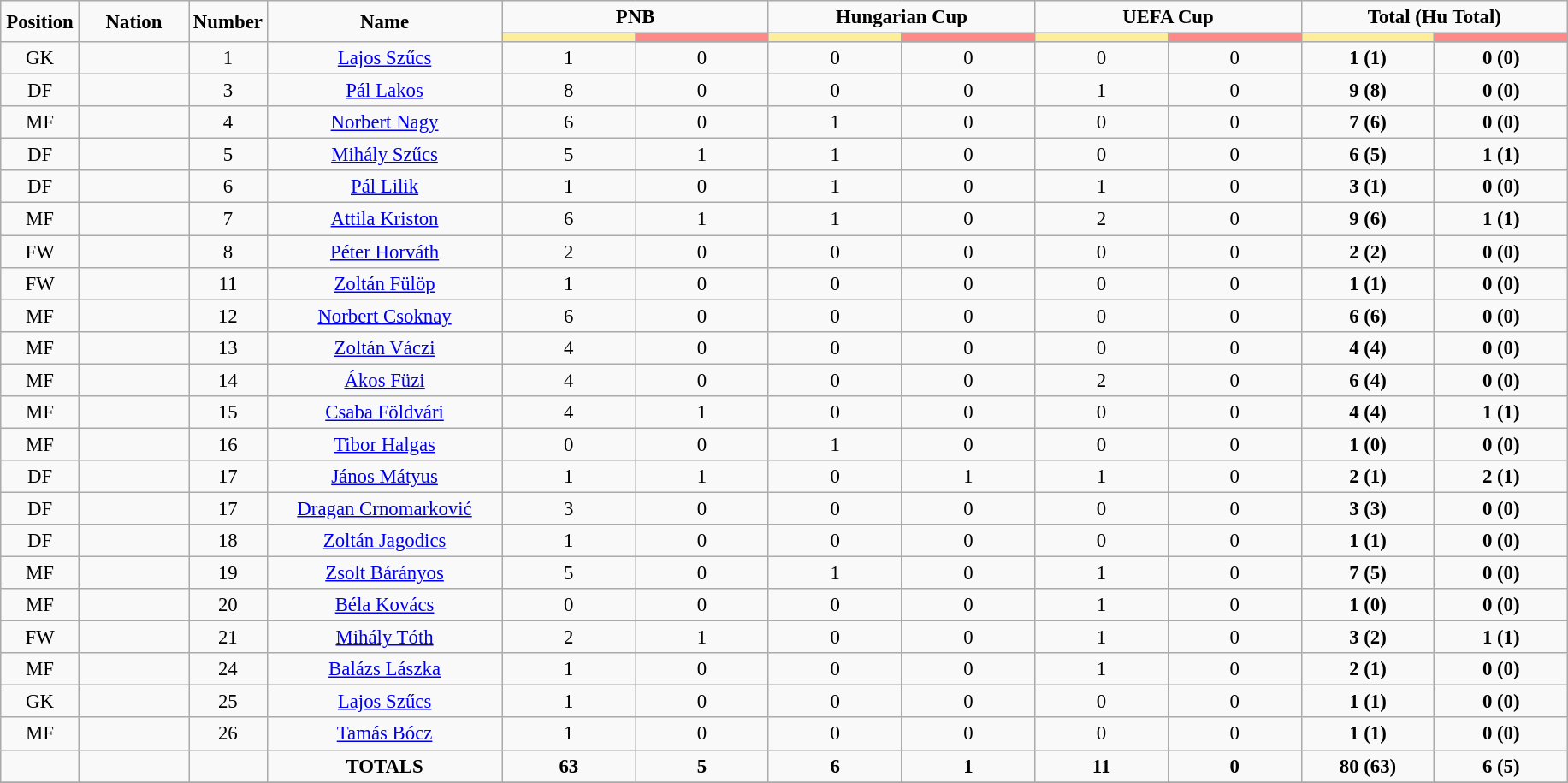<table class="wikitable" style="font-size: 95%; text-align: center;">
<tr>
<td rowspan="2" width="5%" align="center"><strong>Position</strong></td>
<td rowspan="2" width="7%" align="center"><strong>Nation</strong></td>
<td rowspan="2" width="5%" align="center"><strong>Number</strong></td>
<td rowspan="2" width="15%" align="center"><strong>Name</strong></td>
<td colspan="2" align="center"><strong>PNB</strong></td>
<td colspan="2" align="center"><strong>Hungarian Cup</strong></td>
<td colspan="2" align="center"><strong>UEFA Cup</strong></td>
<td colspan="2" align="center"><strong>Total (Hu Total)</strong></td>
</tr>
<tr>
<th width=60 style="background: #FFEE99"></th>
<th width=60 style="background: #FF8888"></th>
<th width=60 style="background: #FFEE99"></th>
<th width=60 style="background: #FF8888"></th>
<th width=60 style="background: #FFEE99"></th>
<th width=60 style="background: #FF8888"></th>
<th width=60 style="background: #FFEE99"></th>
<th width=60 style="background: #FF8888"></th>
</tr>
<tr>
<td>GK</td>
<td></td>
<td>1</td>
<td><a href='#'>Lajos Szűcs</a></td>
<td>1</td>
<td>0</td>
<td>0</td>
<td>0</td>
<td>0</td>
<td>0</td>
<td><strong>1 (1)</strong></td>
<td><strong>0 (0)</strong></td>
</tr>
<tr>
<td>DF</td>
<td></td>
<td>3</td>
<td><a href='#'>Pál Lakos</a></td>
<td>8</td>
<td>0</td>
<td>0</td>
<td>0</td>
<td>1</td>
<td>0</td>
<td><strong>9 (8)</strong></td>
<td><strong>0 (0)</strong></td>
</tr>
<tr>
<td>MF</td>
<td></td>
<td>4</td>
<td><a href='#'>Norbert Nagy</a></td>
<td>6</td>
<td>0</td>
<td>1</td>
<td>0</td>
<td>0</td>
<td>0</td>
<td><strong>7 (6)</strong></td>
<td><strong>0 (0)</strong></td>
</tr>
<tr>
<td>DF</td>
<td></td>
<td>5</td>
<td><a href='#'>Mihály Szűcs</a></td>
<td>5</td>
<td>1</td>
<td>1</td>
<td>0</td>
<td>0</td>
<td>0</td>
<td><strong>6 (5)</strong></td>
<td><strong>1 (1)</strong></td>
</tr>
<tr>
<td>DF</td>
<td></td>
<td>6</td>
<td><a href='#'>Pál Lilik</a></td>
<td>1</td>
<td>0</td>
<td>1</td>
<td>0</td>
<td>1</td>
<td>0</td>
<td><strong>3 (1)</strong></td>
<td><strong>0 (0)</strong></td>
</tr>
<tr>
<td>MF</td>
<td></td>
<td>7</td>
<td><a href='#'>Attila Kriston</a></td>
<td>6</td>
<td>1</td>
<td>1</td>
<td>0</td>
<td>2</td>
<td>0</td>
<td><strong>9 (6)</strong></td>
<td><strong>1 (1)</strong></td>
</tr>
<tr>
<td>FW</td>
<td></td>
<td>8</td>
<td><a href='#'>Péter Horváth</a></td>
<td>2</td>
<td>0</td>
<td>0</td>
<td>0</td>
<td>0</td>
<td>0</td>
<td><strong>2 (2)</strong></td>
<td><strong>0 (0)</strong></td>
</tr>
<tr>
<td>FW</td>
<td></td>
<td>11</td>
<td><a href='#'>Zoltán Fülöp</a></td>
<td>1</td>
<td>0</td>
<td>0</td>
<td>0</td>
<td>0</td>
<td>0</td>
<td><strong>1 (1)</strong></td>
<td><strong>0 (0)</strong></td>
</tr>
<tr>
<td>MF</td>
<td></td>
<td>12</td>
<td><a href='#'>Norbert Csoknay</a></td>
<td>6</td>
<td>0</td>
<td>0</td>
<td>0</td>
<td>0</td>
<td>0</td>
<td><strong>6 (6)</strong></td>
<td><strong>0 (0)</strong></td>
</tr>
<tr>
<td>MF</td>
<td></td>
<td>13</td>
<td><a href='#'>Zoltán Váczi</a></td>
<td>4</td>
<td>0</td>
<td>0</td>
<td>0</td>
<td>0</td>
<td>0</td>
<td><strong>4 (4)</strong></td>
<td><strong>0 (0)</strong></td>
</tr>
<tr>
<td>MF</td>
<td></td>
<td>14</td>
<td><a href='#'>Ákos Füzi</a></td>
<td>4</td>
<td>0</td>
<td>0</td>
<td>0</td>
<td>2</td>
<td>0</td>
<td><strong>6 (4)</strong></td>
<td><strong>0 (0)</strong></td>
</tr>
<tr>
<td>MF</td>
<td></td>
<td>15</td>
<td><a href='#'>Csaba Földvári</a></td>
<td>4</td>
<td>1</td>
<td>0</td>
<td>0</td>
<td>0</td>
<td>0</td>
<td><strong>4 (4)</strong></td>
<td><strong>1 (1)</strong></td>
</tr>
<tr>
<td>MF</td>
<td></td>
<td>16</td>
<td><a href='#'>Tibor Halgas</a></td>
<td>0</td>
<td>0</td>
<td>1</td>
<td>0</td>
<td>0</td>
<td>0</td>
<td><strong>1 (0)</strong></td>
<td><strong>0 (0)</strong></td>
</tr>
<tr>
<td>DF</td>
<td></td>
<td>17</td>
<td><a href='#'>János Mátyus</a></td>
<td>1</td>
<td>1</td>
<td>0</td>
<td>1</td>
<td>1</td>
<td>0</td>
<td><strong>2 (1)</strong></td>
<td><strong>2 (1)</strong></td>
</tr>
<tr>
<td>DF</td>
<td></td>
<td>17</td>
<td><a href='#'>Dragan Crnomarković</a></td>
<td>3</td>
<td>0</td>
<td>0</td>
<td>0</td>
<td>0</td>
<td>0</td>
<td><strong>3 (3)</strong></td>
<td><strong>0 (0)</strong></td>
</tr>
<tr>
<td>DF</td>
<td></td>
<td>18</td>
<td><a href='#'>Zoltán Jagodics</a></td>
<td>1</td>
<td>0</td>
<td>0</td>
<td>0</td>
<td>0</td>
<td>0</td>
<td><strong>1 (1)</strong></td>
<td><strong>0 (0)</strong></td>
</tr>
<tr>
<td>MF</td>
<td></td>
<td>19</td>
<td><a href='#'>Zsolt Bárányos</a></td>
<td>5</td>
<td>0</td>
<td>1</td>
<td>0</td>
<td>1</td>
<td>0</td>
<td><strong>7 (5)</strong></td>
<td><strong>0 (0)</strong></td>
</tr>
<tr>
<td>MF</td>
<td></td>
<td>20</td>
<td><a href='#'>Béla Kovács</a></td>
<td>0</td>
<td>0</td>
<td>0</td>
<td>0</td>
<td>1</td>
<td>0</td>
<td><strong>1 (0)</strong></td>
<td><strong>0 (0)</strong></td>
</tr>
<tr>
<td>FW</td>
<td></td>
<td>21</td>
<td><a href='#'>Mihály Tóth</a></td>
<td>2</td>
<td>1</td>
<td>0</td>
<td>0</td>
<td>1</td>
<td>0</td>
<td><strong>3 (2)</strong></td>
<td><strong>1 (1)</strong></td>
</tr>
<tr>
<td>MF</td>
<td></td>
<td>24</td>
<td><a href='#'>Balázs Lászka</a></td>
<td>1</td>
<td>0</td>
<td>0</td>
<td>0</td>
<td>1</td>
<td>0</td>
<td><strong>2 (1)</strong></td>
<td><strong>0 (0)</strong></td>
</tr>
<tr>
<td>GK</td>
<td></td>
<td>25</td>
<td><a href='#'>Lajos Szűcs</a></td>
<td>1</td>
<td>0</td>
<td>0</td>
<td>0</td>
<td>0</td>
<td>0</td>
<td><strong>1 (1)</strong></td>
<td><strong>0 (0)</strong></td>
</tr>
<tr>
<td>MF</td>
<td></td>
<td>26</td>
<td><a href='#'>Tamás Bócz</a></td>
<td>1</td>
<td>0</td>
<td>0</td>
<td>0</td>
<td>0</td>
<td>0</td>
<td><strong>1 (1)</strong></td>
<td><strong>0 (0)</strong></td>
</tr>
<tr>
<td></td>
<td></td>
<td></td>
<td><strong>TOTALS</strong></td>
<td><strong>63</strong></td>
<td><strong>5</strong></td>
<td><strong>6</strong></td>
<td><strong>1</strong></td>
<td><strong>11</strong></td>
<td><strong>0</strong></td>
<td><strong>80 (63)</strong></td>
<td><strong>6 (5)</strong></td>
</tr>
<tr>
</tr>
</table>
